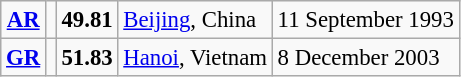<table class="wikitable" style="font-size:95%; position:relative;">
<tr>
<td align=center><strong><a href='#'>AR</a></strong></td>
<td></td>
<td><strong>49.81</strong></td>
<td><a href='#'>Beijing</a>, China</td>
<td>11 September 1993</td>
</tr>
<tr>
<td align=center><strong><a href='#'>GR</a></strong></td>
<td></td>
<td><strong>51.83</strong></td>
<td><a href='#'>Hanoi</a>, Vietnam</td>
<td>8 December 2003</td>
</tr>
</table>
